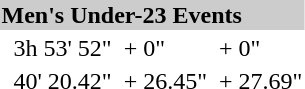<table>
<tr style="background:#ccc;">
<td colspan=7><strong>Men's Under-23 Events</strong></td>
</tr>
<tr>
<td><br></td>
<td></td>
<td>3h 53' 52"</td>
<td></td>
<td>+ 0"</td>
<td></td>
<td>+ 0"</td>
</tr>
<tr>
<td><br></td>
<td></td>
<td>40' 20.42"</td>
<td></td>
<td>+ 26.45"</td>
<td></td>
<td>+ 27.69"</td>
</tr>
</table>
